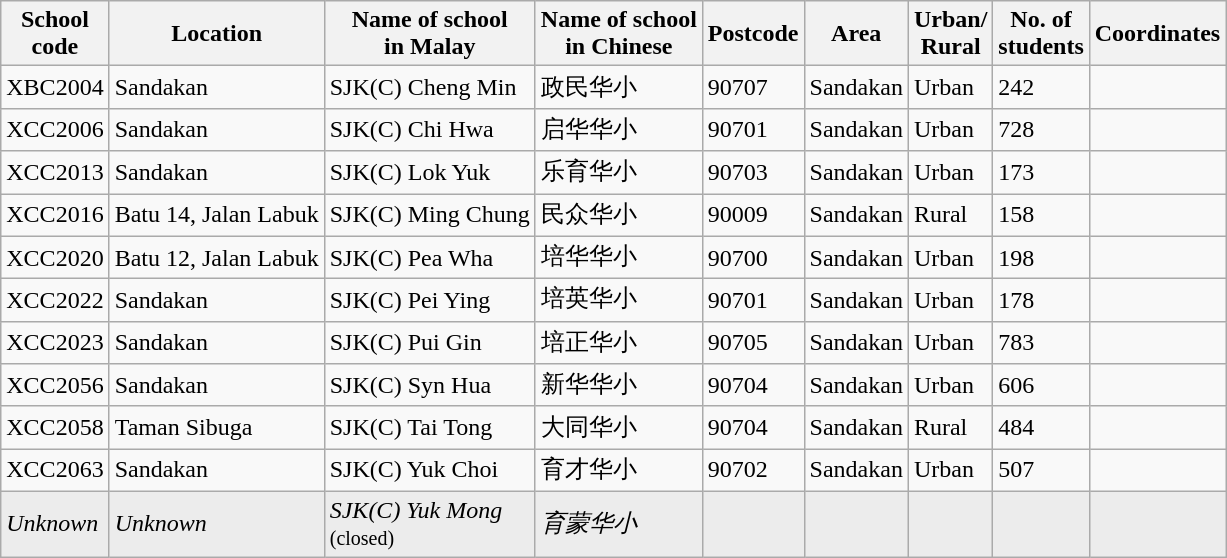<table class="wikitable sortable">
<tr>
<th>School<br>code</th>
<th>Location</th>
<th>Name of school<br>in Malay</th>
<th>Name of school<br>in Chinese</th>
<th>Postcode</th>
<th>Area</th>
<th>Urban/<br>Rural</th>
<th>No. of<br>students</th>
<th>Coordinates</th>
</tr>
<tr>
<td>XBC2004</td>
<td>Sandakan</td>
<td>SJK(C) Cheng Min</td>
<td>政民华小</td>
<td>90707</td>
<td>Sandakan</td>
<td>Urban</td>
<td>242</td>
<td></td>
</tr>
<tr>
<td>XCC2006</td>
<td>Sandakan</td>
<td>SJK(C) Chi Hwa</td>
<td>启华华小</td>
<td>90701</td>
<td>Sandakan</td>
<td>Urban</td>
<td>728</td>
<td></td>
</tr>
<tr>
<td>XCC2013</td>
<td>Sandakan</td>
<td>SJK(C) Lok Yuk</td>
<td>乐育华小</td>
<td>90703</td>
<td>Sandakan</td>
<td>Urban</td>
<td>173</td>
<td></td>
</tr>
<tr>
<td>XCC2016</td>
<td>Batu 14, Jalan Labuk</td>
<td>SJK(C) Ming Chung</td>
<td>民众华小</td>
<td>90009</td>
<td>Sandakan</td>
<td>Rural</td>
<td>158</td>
<td></td>
</tr>
<tr>
<td>XCC2020</td>
<td>Batu 12, Jalan Labuk</td>
<td>SJK(C) Pea Wha</td>
<td>培华华小</td>
<td>90700</td>
<td>Sandakan</td>
<td>Urban</td>
<td>198</td>
<td></td>
</tr>
<tr>
<td>XCC2022</td>
<td>Sandakan</td>
<td>SJK(C) Pei Ying</td>
<td>培英华小</td>
<td>90701</td>
<td>Sandakan</td>
<td>Urban</td>
<td>178</td>
<td></td>
</tr>
<tr>
<td>XCC2023</td>
<td>Sandakan</td>
<td>SJK(C) Pui Gin</td>
<td>培正华小</td>
<td>90705</td>
<td>Sandakan</td>
<td>Urban</td>
<td>783</td>
<td></td>
</tr>
<tr>
<td>XCC2056</td>
<td>Sandakan</td>
<td>SJK(C) Syn Hua</td>
<td>新华华小</td>
<td>90704</td>
<td>Sandakan</td>
<td>Urban</td>
<td>606</td>
<td></td>
</tr>
<tr>
<td>XCC2058</td>
<td>Taman Sibuga</td>
<td>SJK(C) Tai Tong</td>
<td>大同华小</td>
<td>90704</td>
<td>Sandakan</td>
<td>Rural</td>
<td>484</td>
<td></td>
</tr>
<tr>
<td>XCC2063</td>
<td>Sandakan</td>
<td>SJK(C) Yuk Choi</td>
<td>育才华小</td>
<td>90702</td>
<td>Sandakan</td>
<td>Urban</td>
<td>507</td>
<td></td>
</tr>
<tr bgcolor="#ECECEC">
<td><em>Unknown</em></td>
<td><em>Unknown</em></td>
<td><em>SJK(C) Yuk Mong</em><br><small>(closed)</small></td>
<td><em>育蒙华小</em></td>
<td></td>
<td></td>
<td></td>
<td></td>
<td></td>
</tr>
</table>
